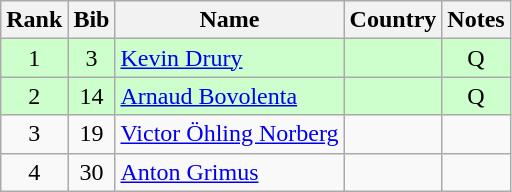<table class="wikitable" style="text-align:center;">
<tr>
<th>Rank</th>
<th>Bib</th>
<th>Name</th>
<th>Country</th>
<th>Notes</th>
</tr>
<tr bgcolor=ccffcc>
<td>1</td>
<td>3</td>
<td align=left><a href='#'>Kevin Drury</a></td>
<td align="left"></td>
<td>Q</td>
</tr>
<tr bgcolor=ccffcc>
<td>2</td>
<td>14</td>
<td align=left><a href='#'>Arnaud Bovolenta</a></td>
<td align="left"></td>
<td>Q</td>
</tr>
<tr>
<td>3</td>
<td>19</td>
<td align=left><a href='#'>Victor Öhling Norberg</a></td>
<td align="left"></td>
<td></td>
</tr>
<tr>
<td>4</td>
<td>30</td>
<td align=left><a href='#'>Anton Grimus</a></td>
<td align="left"></td>
<td></td>
</tr>
</table>
